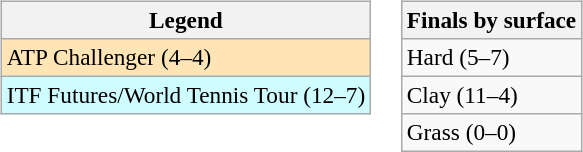<table>
<tr valign=top>
<td><br><table class=wikitable style=font-size:97%>
<tr>
<th>Legend</th>
</tr>
<tr bgcolor=moccasin>
<td>ATP Challenger (4–4)</td>
</tr>
<tr bgcolor=cffcff>
<td>ITF Futures/World Tennis Tour (12–7)</td>
</tr>
</table>
</td>
<td><br><table class=wikitable style=font-size:97%>
<tr>
<th>Finals by surface</th>
</tr>
<tr>
<td>Hard (5–7)</td>
</tr>
<tr>
<td>Clay (11–4)</td>
</tr>
<tr>
<td>Grass (0–0)</td>
</tr>
</table>
</td>
</tr>
</table>
